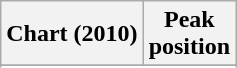<table class="wikitable sortable plainrowheaders" style="text-align:center">
<tr>
<th scope="col">Chart (2010)</th>
<th scope="col">Peak<br>position</th>
</tr>
<tr>
</tr>
<tr>
</tr>
<tr>
</tr>
</table>
